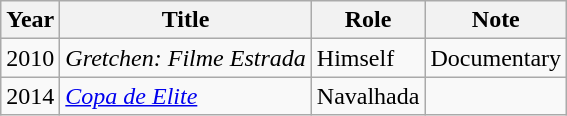<table class="wikitable">
<tr>
<th>Year</th>
<th>Title</th>
<th>Role</th>
<th>Note</th>
</tr>
<tr>
<td>2010</td>
<td><em>Gretchen: Filme Estrada</em></td>
<td>Himself</td>
<td>Documentary</td>
</tr>
<tr>
<td>2014</td>
<td><em><a href='#'>Copa de Elite</a></em></td>
<td>Navalhada</td>
<td></td>
</tr>
</table>
